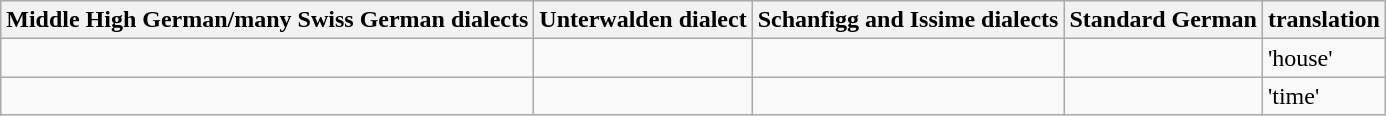<table class="wikitable">
<tr>
<th>Middle High German/many Swiss German dialects</th>
<th>Unterwalden dialect</th>
<th>Schanfigg and Issime dialects</th>
<th>Standard German</th>
<th>translation</th>
</tr>
<tr>
<td></td>
<td></td>
<td></td>
<td></td>
<td>'house'</td>
</tr>
<tr>
<td></td>
<td></td>
<td></td>
<td></td>
<td>'time'</td>
</tr>
</table>
